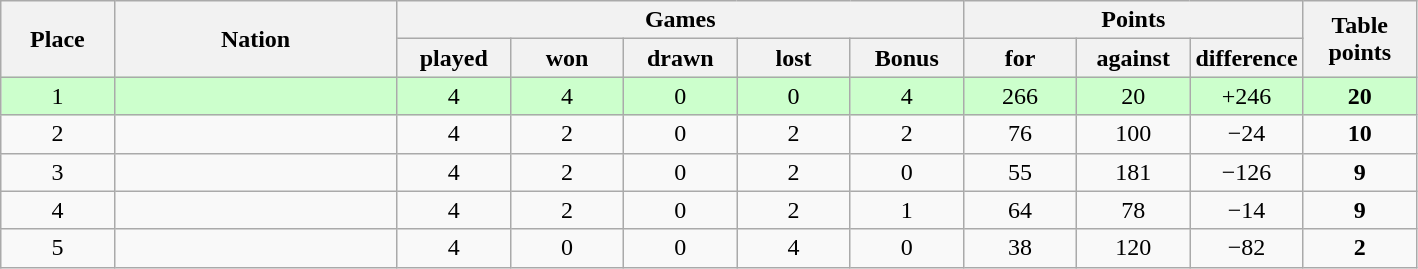<table class="wikitable">
<tr>
<th rowspan=2 width="8%">Place</th>
<th rowspan=2 width="20%">Nation</th>
<th colspan=5 width="40%">Games</th>
<th colspan=3 width="24%">Points</th>
<th rowspan=2 width="10%">Table<br>points</th>
</tr>
<tr>
<th width="8%">played</th>
<th width="8%">won</th>
<th width="8%">drawn</th>
<th width="8%">lost</th>
<th width="8%">Bonus</th>
<th width="8%">for</th>
<th width="8%">against</th>
<th width="8%">difference</th>
</tr>
<tr align=center bgcolor="#ccffcc">
<td>1</td>
<td align=left></td>
<td>4</td>
<td>4</td>
<td>0</td>
<td>0</td>
<td>4</td>
<td>266</td>
<td>20</td>
<td>+246</td>
<td><strong>20</strong></td>
</tr>
<tr align=center>
<td>2</td>
<td align=left></td>
<td>4</td>
<td>2</td>
<td>0</td>
<td>2</td>
<td>2</td>
<td>76</td>
<td>100</td>
<td>−24</td>
<td><strong>10</strong></td>
</tr>
<tr align=center>
<td>3</td>
<td align=left></td>
<td>4</td>
<td>2</td>
<td>0</td>
<td>2</td>
<td>0</td>
<td>55</td>
<td>181</td>
<td>−126</td>
<td><strong>9</strong></td>
</tr>
<tr align=center>
<td>4</td>
<td align=left></td>
<td>4</td>
<td>2</td>
<td>0</td>
<td>2</td>
<td>1</td>
<td>64</td>
<td>78</td>
<td>−14</td>
<td><strong>9</strong></td>
</tr>
<tr align=center>
<td>5</td>
<td align=left></td>
<td>4</td>
<td>0</td>
<td>0</td>
<td>4</td>
<td>0</td>
<td>38</td>
<td>120</td>
<td>−82</td>
<td><strong>2</strong></td>
</tr>
</table>
